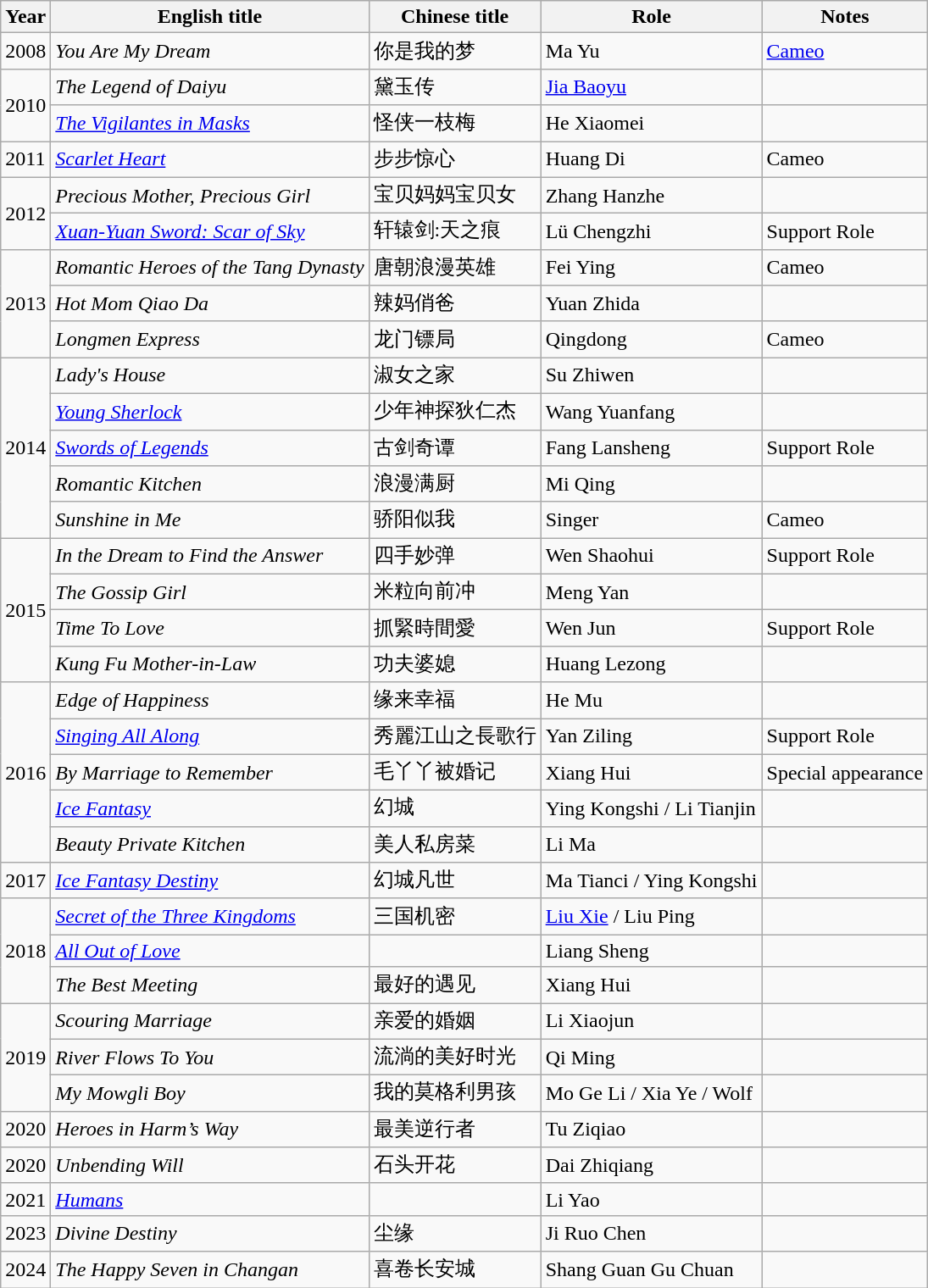<table class="wikitable sortable">
<tr>
<th>Year</th>
<th>English title</th>
<th>Chinese title</th>
<th>Role</th>
<th>Notes</th>
</tr>
<tr>
<td>2008</td>
<td><em>You Are My Dream</em></td>
<td>你是我的梦</td>
<td>Ma Yu</td>
<td><a href='#'>Cameo</a></td>
</tr>
<tr>
<td rowspan=2>2010</td>
<td><em>The Legend of Daiyu</em></td>
<td>黛玉传</td>
<td><a href='#'>Jia Baoyu</a></td>
<td></td>
</tr>
<tr>
<td><em><a href='#'>The Vigilantes in Masks</a></em></td>
<td>怪侠一枝梅</td>
<td>He Xiaomei</td>
<td></td>
</tr>
<tr>
<td>2011</td>
<td><em><a href='#'>Scarlet Heart</a></em></td>
<td>步步惊心</td>
<td>Huang Di</td>
<td>Cameo</td>
</tr>
<tr>
<td rowspan=2>2012</td>
<td><em>Precious Mother, Precious Girl</em></td>
<td>宝贝妈妈宝贝女</td>
<td>Zhang Hanzhe</td>
<td></td>
</tr>
<tr>
<td><em><a href='#'>Xuan-Yuan Sword: Scar of Sky</a></em></td>
<td>轩辕剑:天之痕</td>
<td>Lü Chengzhi</td>
<td>Support Role</td>
</tr>
<tr>
<td rowspan=3>2013</td>
<td><em>Romantic Heroes of the Tang Dynasty</em></td>
<td>唐朝浪漫英雄</td>
<td>Fei Ying</td>
<td>Cameo</td>
</tr>
<tr>
<td><em>Hot Mom Qiao Da</em></td>
<td>辣妈俏爸</td>
<td>Yuan Zhida</td>
<td></td>
</tr>
<tr>
<td><em>Longmen Express</em></td>
<td>龙门镖局</td>
<td>Qingdong</td>
<td>Cameo</td>
</tr>
<tr>
<td rowspan="5">2014</td>
<td><em>Lady's House</em></td>
<td>淑女之家</td>
<td>Su Zhiwen</td>
<td></td>
</tr>
<tr>
<td><em><a href='#'>Young Sherlock</a></em></td>
<td>少年神探狄仁杰</td>
<td>Wang Yuanfang</td>
<td></td>
</tr>
<tr>
<td><em><a href='#'>Swords of Legends</a></em></td>
<td>古剑奇谭</td>
<td>Fang Lansheng</td>
<td>Support Role</td>
</tr>
<tr>
<td><em>Romantic Kitchen</em></td>
<td>浪漫满厨</td>
<td>Mi Qing</td>
<td></td>
</tr>
<tr>
<td><em>Sunshine in Me</em></td>
<td>骄阳似我</td>
<td>Singer</td>
<td>Cameo</td>
</tr>
<tr>
<td rowspan="4">2015</td>
<td><em>In the Dream to Find the Answer</em></td>
<td>四手妙弹</td>
<td>Wen Shaohui</td>
<td>Support Role</td>
</tr>
<tr>
<td><em>The Gossip Girl</em></td>
<td>米粒向前冲</td>
<td>Meng Yan</td>
<td></td>
</tr>
<tr>
<td><em>Time To Love</em></td>
<td>抓緊時間愛</td>
<td>Wen Jun</td>
<td>Support Role</td>
</tr>
<tr>
<td><em>Kung Fu Mother-in-Law</em></td>
<td>功夫婆媳</td>
<td>Huang Lezong</td>
<td Special appearance></td>
</tr>
<tr>
<td rowspan=5>2016</td>
<td><em>Edge of Happiness</em></td>
<td>缘来幸福</td>
<td>He Mu</td>
<td></td>
</tr>
<tr>
<td><em><a href='#'>Singing All Along</a></em></td>
<td>秀麗江山之長歌行</td>
<td>Yan Ziling</td>
<td>Support Role</td>
</tr>
<tr>
<td><em>By Marriage to Remember</em></td>
<td>毛丫丫被婚记</td>
<td>Xiang Hui</td>
<td>Special appearance</td>
</tr>
<tr>
<td><em><a href='#'>Ice Fantasy</a></em></td>
<td>幻城</td>
<td>Ying Kongshi / Li Tianjin</td>
<td></td>
</tr>
<tr>
<td><em>Beauty Private Kitchen</em></td>
<td>美人私房菜</td>
<td>Li Ma</td>
<td></td>
</tr>
<tr>
<td rowspan=1>2017</td>
<td><em><a href='#'>Ice Fantasy Destiny</a></em></td>
<td>幻城凡世</td>
<td>Ma Tianci / Ying Kongshi</td>
<td></td>
</tr>
<tr>
<td rowspan="3">2018</td>
<td><em><a href='#'>Secret of the Three Kingdoms</a></em></td>
<td>三国机密</td>
<td><a href='#'>Liu Xie</a> / Liu Ping</td>
<td></td>
</tr>
<tr>
<td><em><a href='#'>All Out of Love</a></em></td>
<td></td>
<td>Liang Sheng</td>
<td></td>
</tr>
<tr>
<td><em>The Best Meeting</em></td>
<td>最好的遇见</td>
<td>Xiang Hui</td>
<td></td>
</tr>
<tr>
<td rowspan=3>2019</td>
<td><em>Scouring Marriage</em></td>
<td>亲爱的婚姻</td>
<td>Li Xiaojun</td>
<td></td>
</tr>
<tr>
<td><em>River Flows To You</em></td>
<td>流淌的美好时光</td>
<td>Qi Ming</td>
<td></td>
</tr>
<tr>
<td><em>My Mowgli Boy</em></td>
<td>我的莫格利男孩</td>
<td>Mo Ge Li / Xia Ye / Wolf</td>
</tr>
<tr>
<td>2020</td>
<td><em>Heroes in Harm’s Way</em></td>
<td>最美逆行者</td>
<td>Tu Ziqiao</td>
<td></td>
</tr>
<tr>
<td>2020</td>
<td><em>Unbending Will</em></td>
<td>石头开花</td>
<td>Dai Zhiqiang</td>
<td></td>
</tr>
<tr>
<td>2021</td>
<td><em><a href='#'>Humans</a></em></td>
<td></td>
<td>Li Yao</td>
<td></td>
</tr>
<tr>
<td>2023</td>
<td><em>Divine Destiny</em></td>
<td>尘缘</td>
<td>Ji Ruo Chen</td>
<td></td>
</tr>
<tr>
<td>2024</td>
<td><em>The Happy Seven in Changan</em></td>
<td>喜卷长安城</td>
<td>Shang Guan Gu Chuan</td>
<td></td>
</tr>
</table>
